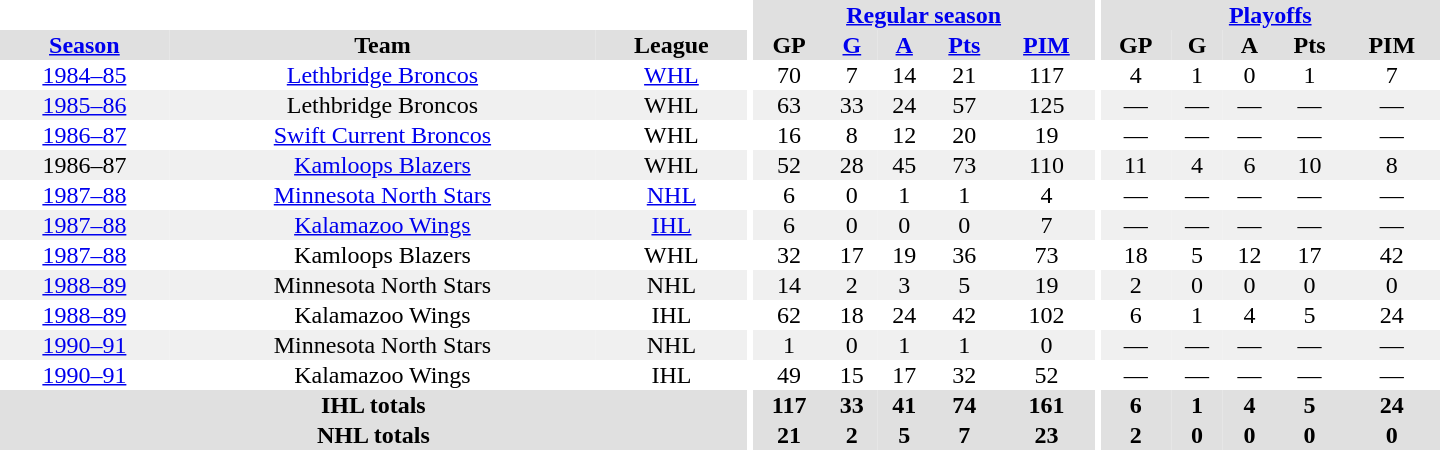<table border="0" cellpadding="1" cellspacing="0" style="text-align:center; width:60em">
<tr bgcolor="#e0e0e0">
<th colspan="3" bgcolor="#ffffff"></th>
<th rowspan="100" bgcolor="#ffffff"></th>
<th colspan="5"><a href='#'>Regular season</a></th>
<th rowspan="100" bgcolor="#ffffff"></th>
<th colspan="5"><a href='#'>Playoffs</a></th>
</tr>
<tr bgcolor="#e0e0e0">
<th><a href='#'>Season</a></th>
<th>Team</th>
<th>League</th>
<th>GP</th>
<th><a href='#'>G</a></th>
<th><a href='#'>A</a></th>
<th><a href='#'>Pts</a></th>
<th><a href='#'>PIM</a></th>
<th>GP</th>
<th>G</th>
<th>A</th>
<th>Pts</th>
<th>PIM</th>
</tr>
<tr>
<td><a href='#'>1984–85</a></td>
<td><a href='#'>Lethbridge Broncos</a></td>
<td><a href='#'>WHL</a></td>
<td>70</td>
<td>7</td>
<td>14</td>
<td>21</td>
<td>117</td>
<td>4</td>
<td>1</td>
<td>0</td>
<td>1</td>
<td>7</td>
</tr>
<tr bgcolor="#f0f0f0">
<td><a href='#'>1985–86</a></td>
<td>Lethbridge Broncos</td>
<td>WHL</td>
<td>63</td>
<td>33</td>
<td>24</td>
<td>57</td>
<td>125</td>
<td>—</td>
<td>—</td>
<td>—</td>
<td>—</td>
<td>—</td>
</tr>
<tr>
<td><a href='#'>1986–87</a></td>
<td><a href='#'>Swift Current Broncos</a></td>
<td>WHL</td>
<td>16</td>
<td>8</td>
<td>12</td>
<td>20</td>
<td>19</td>
<td>—</td>
<td>—</td>
<td>—</td>
<td>—</td>
<td>—</td>
</tr>
<tr bgcolor="#f0f0f0">
<td>1986–87</td>
<td><a href='#'>Kamloops Blazers</a></td>
<td>WHL</td>
<td>52</td>
<td>28</td>
<td>45</td>
<td>73</td>
<td>110</td>
<td>11</td>
<td>4</td>
<td>6</td>
<td>10</td>
<td>8</td>
</tr>
<tr>
<td><a href='#'>1987–88</a></td>
<td><a href='#'>Minnesota North Stars</a></td>
<td><a href='#'>NHL</a></td>
<td>6</td>
<td>0</td>
<td>1</td>
<td>1</td>
<td>4</td>
<td>—</td>
<td>—</td>
<td>—</td>
<td>—</td>
<td>—</td>
</tr>
<tr bgcolor="#f0f0f0">
<td><a href='#'>1987–88</a></td>
<td><a href='#'>Kalamazoo Wings</a></td>
<td><a href='#'>IHL</a></td>
<td>6</td>
<td>0</td>
<td>0</td>
<td>0</td>
<td>7</td>
<td>—</td>
<td>—</td>
<td>—</td>
<td>—</td>
<td>—</td>
</tr>
<tr>
<td><a href='#'>1987–88</a></td>
<td>Kamloops Blazers</td>
<td>WHL</td>
<td>32</td>
<td>17</td>
<td>19</td>
<td>36</td>
<td>73</td>
<td>18</td>
<td>5</td>
<td>12</td>
<td>17</td>
<td>42</td>
</tr>
<tr bgcolor="#f0f0f0">
<td><a href='#'>1988–89</a></td>
<td>Minnesota North Stars</td>
<td>NHL</td>
<td>14</td>
<td>2</td>
<td>3</td>
<td>5</td>
<td>19</td>
<td>2</td>
<td>0</td>
<td>0</td>
<td>0</td>
<td>0</td>
</tr>
<tr>
<td><a href='#'>1988–89</a></td>
<td>Kalamazoo Wings</td>
<td>IHL</td>
<td>62</td>
<td>18</td>
<td>24</td>
<td>42</td>
<td>102</td>
<td>6</td>
<td>1</td>
<td>4</td>
<td>5</td>
<td>24</td>
</tr>
<tr bgcolor="#f0f0f0">
<td><a href='#'>1990–91</a></td>
<td>Minnesota North Stars</td>
<td>NHL</td>
<td>1</td>
<td>0</td>
<td>1</td>
<td>1</td>
<td>0</td>
<td>—</td>
<td>—</td>
<td>—</td>
<td>—</td>
<td>—</td>
</tr>
<tr>
<td><a href='#'>1990–91</a></td>
<td>Kalamazoo Wings</td>
<td>IHL</td>
<td>49</td>
<td>15</td>
<td>17</td>
<td>32</td>
<td>52</td>
<td>—</td>
<td>—</td>
<td>—</td>
<td>—</td>
<td>—</td>
</tr>
<tr bgcolor="#e0e0e0">
<th colspan="3">IHL totals</th>
<th>117</th>
<th>33</th>
<th>41</th>
<th>74</th>
<th>161</th>
<th>6</th>
<th>1</th>
<th>4</th>
<th>5</th>
<th>24</th>
</tr>
<tr bgcolor="#e0e0e0">
<th colspan="3">NHL totals</th>
<th>21</th>
<th>2</th>
<th>5</th>
<th>7</th>
<th>23</th>
<th>2</th>
<th>0</th>
<th>0</th>
<th>0</th>
<th>0</th>
</tr>
</table>
